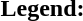<table class="toccolours" style="font-size:100%; white-space:nowrap;">
<tr>
<td><strong>Legend:</strong></td>
<td>      </td>
</tr>
<tr>
<td></td>
</tr>
<tr>
<td></td>
</tr>
</table>
